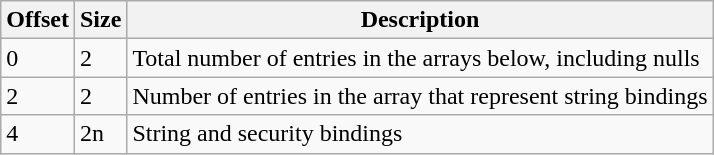<table class="wikitable">
<tr>
<th>Offset</th>
<th>Size</th>
<th>Description</th>
</tr>
<tr>
<td>0</td>
<td>2</td>
<td>Total number of entries in the arrays below, including nulls</td>
</tr>
<tr>
<td>2</td>
<td>2</td>
<td>Number of entries in the array that represent string bindings</td>
</tr>
<tr>
<td>4</td>
<td>2n</td>
<td>String and security bindings</td>
</tr>
</table>
